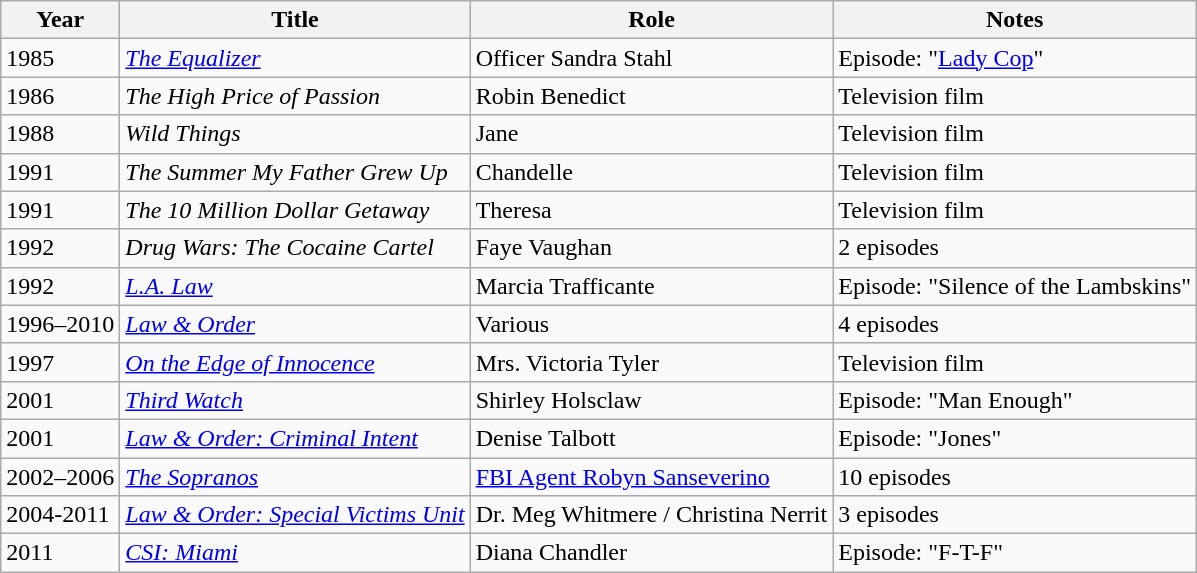<table class="wikitable sortable">
<tr>
<th>Year</th>
<th>Title</th>
<th>Role</th>
<th>Notes</th>
</tr>
<tr>
<td>1985</td>
<td><em><a href='#'>The Equalizer</a></em></td>
<td>Officer Sandra Stahl</td>
<td>Episode: "<a href='#'>Lady Cop</a>"</td>
</tr>
<tr>
<td>1986</td>
<td><em>The High Price of Passion</em></td>
<td>Robin Benedict</td>
<td>Television film</td>
</tr>
<tr>
<td>1988</td>
<td><em>Wild Things</em></td>
<td>Jane</td>
<td>Television film</td>
</tr>
<tr>
<td>1991</td>
<td><em>The Summer My Father Grew Up</em></td>
<td>Chandelle</td>
<td>Television film</td>
</tr>
<tr>
<td>1991</td>
<td><em>The 10 Million Dollar Getaway</em></td>
<td>Theresa</td>
<td>Television film</td>
</tr>
<tr>
<td>1992</td>
<td><em>Drug Wars: The Cocaine Cartel</em></td>
<td>Faye Vaughan</td>
<td>2 episodes</td>
</tr>
<tr>
<td>1992</td>
<td><em><a href='#'>L.A. Law</a></em></td>
<td>Marcia Trafficante</td>
<td>Episode: "Silence of the Lambskins"</td>
</tr>
<tr>
<td>1996–2010</td>
<td><em><a href='#'>Law & Order</a></em></td>
<td>Various</td>
<td>4 episodes</td>
</tr>
<tr>
<td>1997</td>
<td><em><a href='#'>On the Edge of Innocence</a></em></td>
<td>Mrs. Victoria Tyler</td>
<td>Television film</td>
</tr>
<tr>
<td>2001</td>
<td><em><a href='#'>Third Watch</a></em></td>
<td>Shirley Holsclaw</td>
<td>Episode: "Man Enough"</td>
</tr>
<tr>
<td>2001</td>
<td><em><a href='#'>Law & Order: Criminal Intent</a></em></td>
<td>Denise Talbott</td>
<td>Episode: "Jones"</td>
</tr>
<tr>
<td>2002–2006</td>
<td><em><a href='#'>The Sopranos</a></em></td>
<td><a href='#'>FBI Agent Robyn Sanseverino</a></td>
<td>10 episodes</td>
</tr>
<tr>
<td>2004-2011</td>
<td><em><a href='#'>Law & Order: Special Victims Unit</a></em></td>
<td>Dr. Meg Whitmere / Christina Nerrit</td>
<td>3 episodes</td>
</tr>
<tr>
<td>2011</td>
<td><em><a href='#'>CSI: Miami</a></em></td>
<td>Diana Chandler</td>
<td>Episode: "F-T-F"</td>
</tr>
</table>
